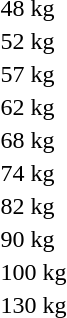<table>
<tr>
<td>48 kg</td>
<td></td>
<td></td>
<td></td>
</tr>
<tr>
<td>52 kg</td>
<td></td>
<td></td>
<td></td>
</tr>
<tr>
<td>57 kg</td>
<td></td>
<td></td>
<td></td>
</tr>
<tr>
<td>62 kg</td>
<td></td>
<td></td>
<td></td>
</tr>
<tr>
<td>68 kg</td>
<td></td>
<td></td>
<td></td>
</tr>
<tr>
<td>74 kg</td>
<td></td>
<td></td>
<td></td>
</tr>
<tr>
<td>82 kg</td>
<td></td>
<td></td>
<td></td>
</tr>
<tr>
<td>90 kg</td>
<td></td>
<td></td>
<td></td>
</tr>
<tr>
<td>100 kg</td>
<td></td>
<td></td>
<td></td>
</tr>
<tr>
<td>130 kg</td>
<td></td>
<td></td>
<td></td>
</tr>
</table>
